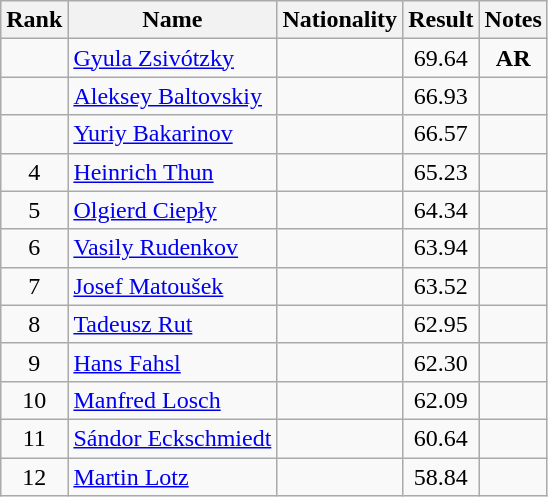<table class="wikitable sortable" style="text-align:center">
<tr>
<th>Rank</th>
<th>Name</th>
<th>Nationality</th>
<th>Result</th>
<th>Notes</th>
</tr>
<tr>
<td></td>
<td align=left><a href='#'>Gyula Zsivótzky</a></td>
<td align=left></td>
<td>69.64</td>
<td><strong>AR</strong></td>
</tr>
<tr>
<td></td>
<td align=left><a href='#'>Aleksey Baltovskiy</a></td>
<td align=left></td>
<td>66.93</td>
<td></td>
</tr>
<tr>
<td></td>
<td align=left><a href='#'>Yuriy Bakarinov</a></td>
<td align=left></td>
<td>66.57</td>
<td></td>
</tr>
<tr>
<td>4</td>
<td align=left><a href='#'>Heinrich Thun</a></td>
<td align=left></td>
<td>65.23</td>
<td></td>
</tr>
<tr>
<td>5</td>
<td align=left><a href='#'>Olgierd Ciepły</a></td>
<td align=left></td>
<td>64.34</td>
<td></td>
</tr>
<tr>
<td>6</td>
<td align=left><a href='#'>Vasily Rudenkov</a></td>
<td align=left></td>
<td>63.94</td>
<td></td>
</tr>
<tr>
<td>7</td>
<td align=left><a href='#'>Josef Matoušek</a></td>
<td align=left></td>
<td>63.52</td>
<td></td>
</tr>
<tr>
<td>8</td>
<td align=left><a href='#'>Tadeusz Rut</a></td>
<td align=left></td>
<td>62.95</td>
<td></td>
</tr>
<tr>
<td>9</td>
<td align=left><a href='#'>Hans Fahsl</a></td>
<td align=left></td>
<td>62.30</td>
<td></td>
</tr>
<tr>
<td>10</td>
<td align=left><a href='#'>Manfred Losch</a></td>
<td align=left></td>
<td>62.09</td>
<td></td>
</tr>
<tr>
<td>11</td>
<td align=left><a href='#'>Sándor Eckschmiedt</a></td>
<td align=left></td>
<td>60.64</td>
<td></td>
</tr>
<tr>
<td>12</td>
<td align=left><a href='#'>Martin Lotz</a></td>
<td align=left></td>
<td>58.84</td>
<td></td>
</tr>
</table>
